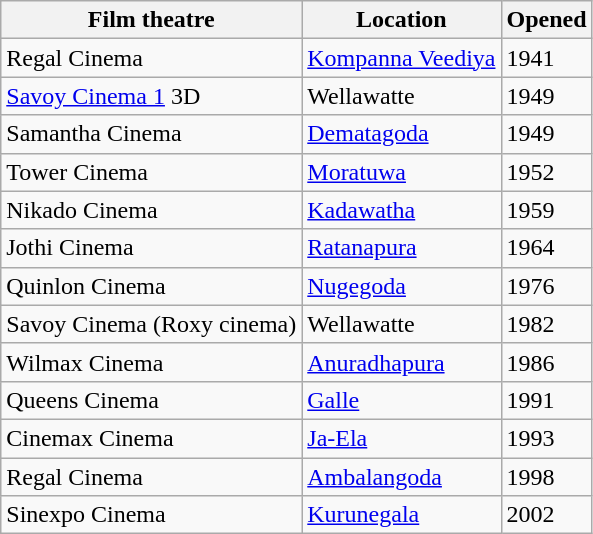<table class="wikitable">
<tr>
<th>Film theatre</th>
<th>Location</th>
<th>Opened</th>
</tr>
<tr>
<td>Regal Cinema</td>
<td><a href='#'>Kompanna Veediya</a></td>
<td>1941</td>
</tr>
<tr>
<td><a href='#'>Savoy Cinema 1</a> 3D</td>
<td>Wellawatte</td>
<td>1949</td>
</tr>
<tr>
<td>Samantha Cinema</td>
<td><a href='#'>Dematagoda</a></td>
<td>1949</td>
</tr>
<tr>
<td>Tower Cinema</td>
<td><a href='#'>Moratuwa</a></td>
<td>1952</td>
</tr>
<tr>
<td>Nikado Cinema</td>
<td><a href='#'>Kadawatha</a></td>
<td>1959</td>
</tr>
<tr>
<td>Jothi Cinema</td>
<td><a href='#'>Ratanapura</a></td>
<td>1964</td>
</tr>
<tr>
<td>Quinlon Cinema</td>
<td><a href='#'>Nugegoda</a></td>
<td>1976</td>
</tr>
<tr>
<td>Savoy Cinema  (Roxy cinema)</td>
<td>Wellawatte</td>
<td>1982</td>
</tr>
<tr>
<td>Wilmax Cinema</td>
<td><a href='#'>Anuradhapura</a></td>
<td>1986</td>
</tr>
<tr>
<td>Queens Cinema</td>
<td><a href='#'>Galle</a></td>
<td>1991</td>
</tr>
<tr>
<td>Cinemax Cinema</td>
<td><a href='#'>Ja-Ela</a></td>
<td>1993</td>
</tr>
<tr>
<td>Regal Cinema</td>
<td><a href='#'>Ambalangoda</a></td>
<td>1998</td>
</tr>
<tr>
<td>Sinexpo Cinema</td>
<td><a href='#'>Kurunegala</a></td>
<td>2002</td>
</tr>
</table>
